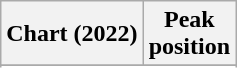<table class="wikitable sortable plainrowheaders" style="text-align:center">
<tr>
<th scope="col">Chart (2022)</th>
<th scope="col">Peak<br>position</th>
</tr>
<tr>
</tr>
<tr>
</tr>
<tr>
</tr>
<tr>
</tr>
<tr>
</tr>
</table>
